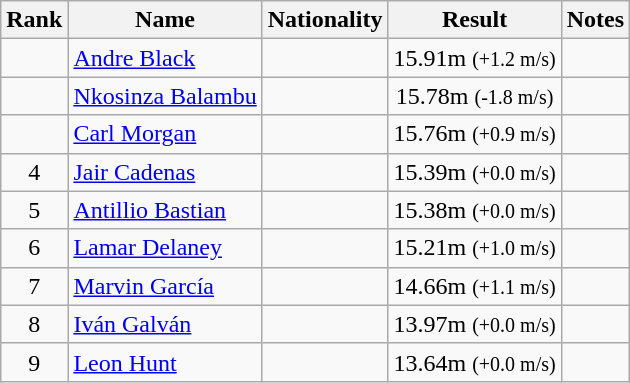<table class="wikitable sortable" style="text-align:center">
<tr>
<th>Rank</th>
<th>Name</th>
<th>Nationality</th>
<th>Result</th>
<th>Notes</th>
</tr>
<tr>
<td align=center></td>
<td align=left><a href='#'>Andre Black</a></td>
<td align=left></td>
<td>15.91m <small>(+1.2 m/s)</small></td>
<td></td>
</tr>
<tr>
<td align=center></td>
<td align=left><a href='#'>Nkosinza Balambu</a></td>
<td align=left></td>
<td>15.78m <small>(-1.8 m/s)</small></td>
<td></td>
</tr>
<tr>
<td align=center></td>
<td align=left><a href='#'>Carl Morgan</a></td>
<td align=left></td>
<td>15.76m <small>(+0.9 m/s)</small></td>
<td></td>
</tr>
<tr>
<td align=center>4</td>
<td align=left><a href='#'>Jair Cadenas</a></td>
<td align=left></td>
<td>15.39m <small>(+0.0 m/s)</small></td>
<td></td>
</tr>
<tr>
<td align=center>5</td>
<td align=left><a href='#'>Antillio Bastian</a></td>
<td align=left></td>
<td>15.38m <small>(+0.0 m/s)</small></td>
<td></td>
</tr>
<tr>
<td align=center>6</td>
<td align=left><a href='#'>Lamar Delaney</a></td>
<td align=left></td>
<td>15.21m <small>(+1.0 m/s)</small></td>
<td></td>
</tr>
<tr>
<td align=center>7</td>
<td align=left><a href='#'>Marvin García</a></td>
<td align=left></td>
<td>14.66m <small>(+1.1 m/s)</small></td>
<td></td>
</tr>
<tr>
<td align=center>8</td>
<td align=left><a href='#'>Iván Galván</a></td>
<td align=left></td>
<td>13.97m <small>(+0.0 m/s)</small></td>
<td></td>
</tr>
<tr>
<td align=center>9</td>
<td align=left><a href='#'>Leon Hunt</a></td>
<td align=left></td>
<td>13.64m <small>(+0.0 m/s)</small></td>
<td></td>
</tr>
</table>
